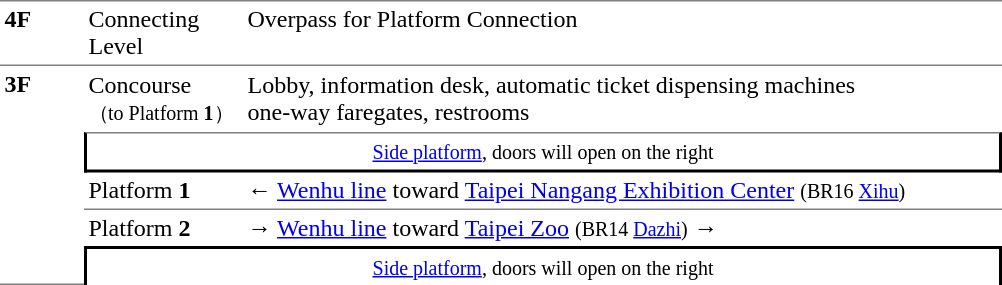<table table border=0 cellspacing=0 cellpadding=3>
<tr>
<td style="border-bottom:solid 1px gray;border-top:solid 1px gray;" width=50 valign=top><strong>4F</strong></td>
<td style="border-top:solid 1px gray;border-bottom:solid 1px gray;" width=100 valign=top>Connecting Level</td>
<td style="border-top:solid 1px gray;border-bottom:solid 1px gray;" width=500 valign=top>Overpass for Platform Connection</td>
</tr>
<tr>
<td style="border-bottom:solid 1px gray;" width=50 rowspan=10 valign=top><strong>3F</strong></td>
</tr>
<tr>
<td style="border-top:solid 1px white;" rowspan=2 valign=top>Concourse<br><small>（to Platform <span><strong>1</strong></span>）</small></td>
</tr>
<tr>
<td>Lobby, information desk, automatic ticket dispensing machines<br>one-way faregates, restrooms</td>
</tr>
<tr>
<td style="border-right:solid 2px black;border-left:solid 2px black;border-bottom:solid 2px black;border-top:solid 1px gray;text-align:center;" colspan=2><small><a href='#'>Side platform</a>, doors will open on the right</small></td>
</tr>
<tr>
<td style="border-bottom:solid 1px gray;" width=100>Platform <span><strong>1</strong></span></td>
<td style="border-bottom:solid 1px gray;" width=390>←  <a href='#'>Wenhu line</a> toward <a href='#'>Taipei Nangang Exhibition Center</a> <small>(BR16 <a href='#'>Xihu</a>)</small></td>
</tr>
<tr>
<td>Platform <span><strong>2</strong></span></td>
<td><span>→</span>  <a href='#'>Wenhu line</a> toward <a href='#'>Taipei Zoo</a> <small>(BR14 <a href='#'>Dazhi</a>)</small> →</td>
</tr>
<tr>
<td style="border-top:solid 2px black;border-right:solid 2px black;border-left:solid 2px black;border-bottom:solid 0px gray;text-align:center;" colspan=2><small><a href='#'>Side platform</a>, doors will open on the right</small></td>
</tr>
</table>
